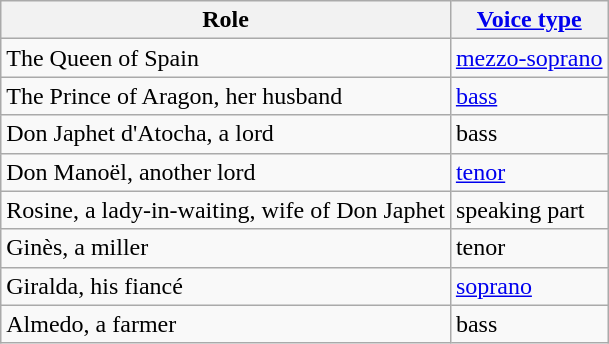<table class="wikitable">
<tr>
<th>Role</th>
<th><a href='#'>Voice type</a></th>
</tr>
<tr>
<td>The Queen of Spain</td>
<td><a href='#'>mezzo-soprano</a></td>
</tr>
<tr>
<td>The Prince of Aragon, her husband</td>
<td><a href='#'>bass</a></td>
</tr>
<tr>
<td>Don Japhet d'Atocha, a lord</td>
<td>bass</td>
</tr>
<tr>
<td>Don Manoël, another lord</td>
<td><a href='#'>tenor</a></td>
</tr>
<tr>
<td>Rosine, a lady-in-waiting, wife of Don Japhet</td>
<td>speaking part</td>
</tr>
<tr>
<td>Ginès, a miller</td>
<td>tenor</td>
</tr>
<tr>
<td>Giralda, his fiancé</td>
<td><a href='#'>soprano</a></td>
</tr>
<tr>
<td>Almedo, a farmer</td>
<td>bass</td>
</tr>
</table>
